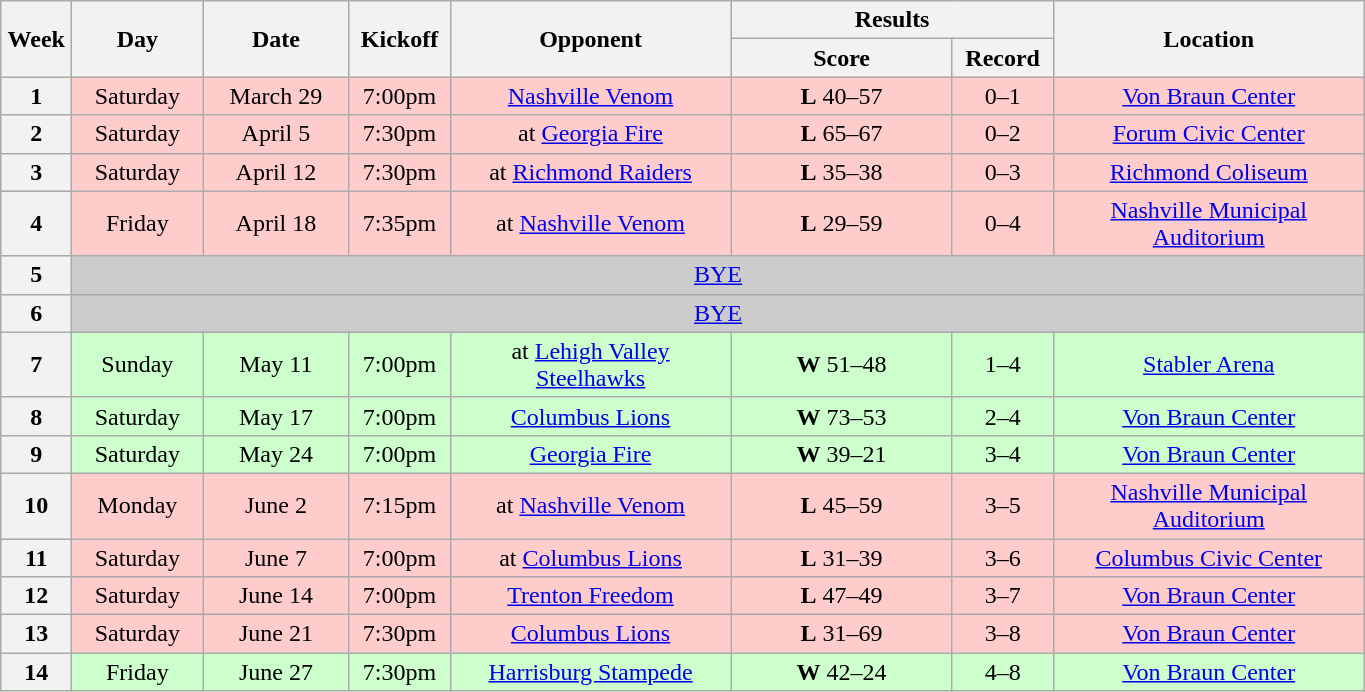<table class="wikitable">
<tr>
<th rowspan="2" width="40">Week</th>
<th rowspan="2" width="80">Day</th>
<th rowspan="2" width="90">Date</th>
<th rowspan="2" width="60">Kickoff</th>
<th rowspan="2" width="180">Opponent</th>
<th colspan="2" width="200">Results</th>
<th rowspan="2" width="200">Location</th>
</tr>
<tr>
<th width="140">Score</th>
<th width="60">Record</th>
</tr>
<tr align="center" bgcolor="#FFCCCC">
<th>1</th>
<td>Saturday</td>
<td>March 29</td>
<td>7:00pm</td>
<td><a href='#'>Nashville Venom</a></td>
<td><strong>L</strong> 40–57</td>
<td>0–1</td>
<td><a href='#'>Von Braun Center</a></td>
</tr>
<tr align="center" bgcolor="#FFCCCC">
<th>2</th>
<td>Saturday</td>
<td>April 5</td>
<td>7:30pm</td>
<td>at <a href='#'>Georgia Fire</a></td>
<td><strong>L</strong> 65–67</td>
<td>0–2</td>
<td><a href='#'>Forum Civic Center</a></td>
</tr>
<tr align="center" bgcolor="#FFCCCC">
<th>3</th>
<td>Saturday</td>
<td>April 12</td>
<td>7:30pm</td>
<td>at <a href='#'>Richmond Raiders</a></td>
<td><strong>L</strong> 35–38</td>
<td>0–3</td>
<td><a href='#'>Richmond Coliseum</a></td>
</tr>
<tr align="center" bgcolor="#FFCCCC">
<th>4</th>
<td>Friday</td>
<td>April 18</td>
<td>7:35pm</td>
<td>at <a href='#'>Nashville Venom</a></td>
<td><strong>L</strong> 29–59</td>
<td>0–4</td>
<td><a href='#'>Nashville Municipal Auditorium</a></td>
</tr>
<tr align="center" bgcolor="#CCCCCC">
<th>5</th>
<td colSpan=7><a href='#'>BYE</a></td>
</tr>
<tr align="center" bgcolor="#CCCCCC">
<th>6</th>
<td colSpan=7><a href='#'>BYE</a></td>
</tr>
<tr align="center" bgcolor="#CCFFCC">
<th>7</th>
<td>Sunday</td>
<td>May 11</td>
<td>7:00pm</td>
<td>at <a href='#'>Lehigh Valley Steelhawks</a></td>
<td><strong>W</strong> 51–48</td>
<td>1–4</td>
<td><a href='#'>Stabler Arena</a></td>
</tr>
<tr align="center" bgcolor="#CCFFCC">
<th>8</th>
<td>Saturday</td>
<td>May 17</td>
<td>7:00pm</td>
<td><a href='#'>Columbus Lions</a></td>
<td><strong>W</strong> 73–53</td>
<td>2–4</td>
<td><a href='#'>Von Braun Center</a></td>
</tr>
<tr align="center" bgcolor="#CCFFCC">
<th>9</th>
<td>Saturday</td>
<td>May 24</td>
<td>7:00pm</td>
<td><a href='#'>Georgia Fire</a></td>
<td><strong>W</strong> 39–21</td>
<td>3–4</td>
<td><a href='#'>Von Braun Center</a></td>
</tr>
<tr align="center" bgcolor="#FFCCCC">
<th>10</th>
<td>Monday</td>
<td>June 2</td>
<td>7:15pm</td>
<td>at <a href='#'>Nashville Venom</a></td>
<td><strong>L</strong> 45–59</td>
<td>3–5</td>
<td><a href='#'>Nashville Municipal Auditorium</a></td>
</tr>
<tr align="center" bgcolor="#FFCCCC">
<th>11</th>
<td>Saturday</td>
<td>June 7</td>
<td>7:00pm</td>
<td>at <a href='#'>Columbus Lions</a></td>
<td><strong>L</strong> 31–39</td>
<td>3–6</td>
<td><a href='#'>Columbus Civic Center</a></td>
</tr>
<tr align="center" bgcolor="#FFCCCC">
<th>12</th>
<td>Saturday</td>
<td>June 14</td>
<td>7:00pm</td>
<td><a href='#'>Trenton Freedom</a></td>
<td><strong>L</strong> 47–49</td>
<td>3–7</td>
<td><a href='#'>Von Braun Center</a></td>
</tr>
<tr align="center" bgcolor="#FFCCCC">
<th>13</th>
<td>Saturday</td>
<td>June 21</td>
<td>7:30pm</td>
<td><a href='#'>Columbus Lions</a></td>
<td><strong>L</strong> 31–69</td>
<td>3–8</td>
<td><a href='#'>Von Braun Center</a></td>
</tr>
<tr align="center" bgcolor="#CCFFCC">
<th>14</th>
<td>Friday</td>
<td>June 27</td>
<td>7:30pm</td>
<td><a href='#'>Harrisburg Stampede</a></td>
<td><strong>W</strong> 42–24</td>
<td>4–8</td>
<td><a href='#'>Von Braun Center</a></td>
</tr>
</table>
